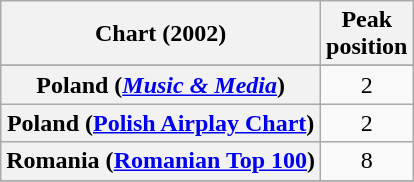<table class="wikitable sortable plainrowheaders" style="text-align:center">
<tr>
<th>Chart (2002)</th>
<th>Peak<br>position</th>
</tr>
<tr>
</tr>
<tr>
</tr>
<tr>
<th scope="row">Poland (<em><a href='#'>Music & Media</a></em>)</th>
<td align="center">2</td>
</tr>
<tr>
<th scope="row">Poland (<a href='#'>Polish Airplay Chart</a>)</th>
<td align="center">2</td>
</tr>
<tr>
<th scope="row">Romania (<a href='#'>Romanian Top 100</a>)</th>
<td align="center">8</td>
</tr>
<tr>
</tr>
</table>
